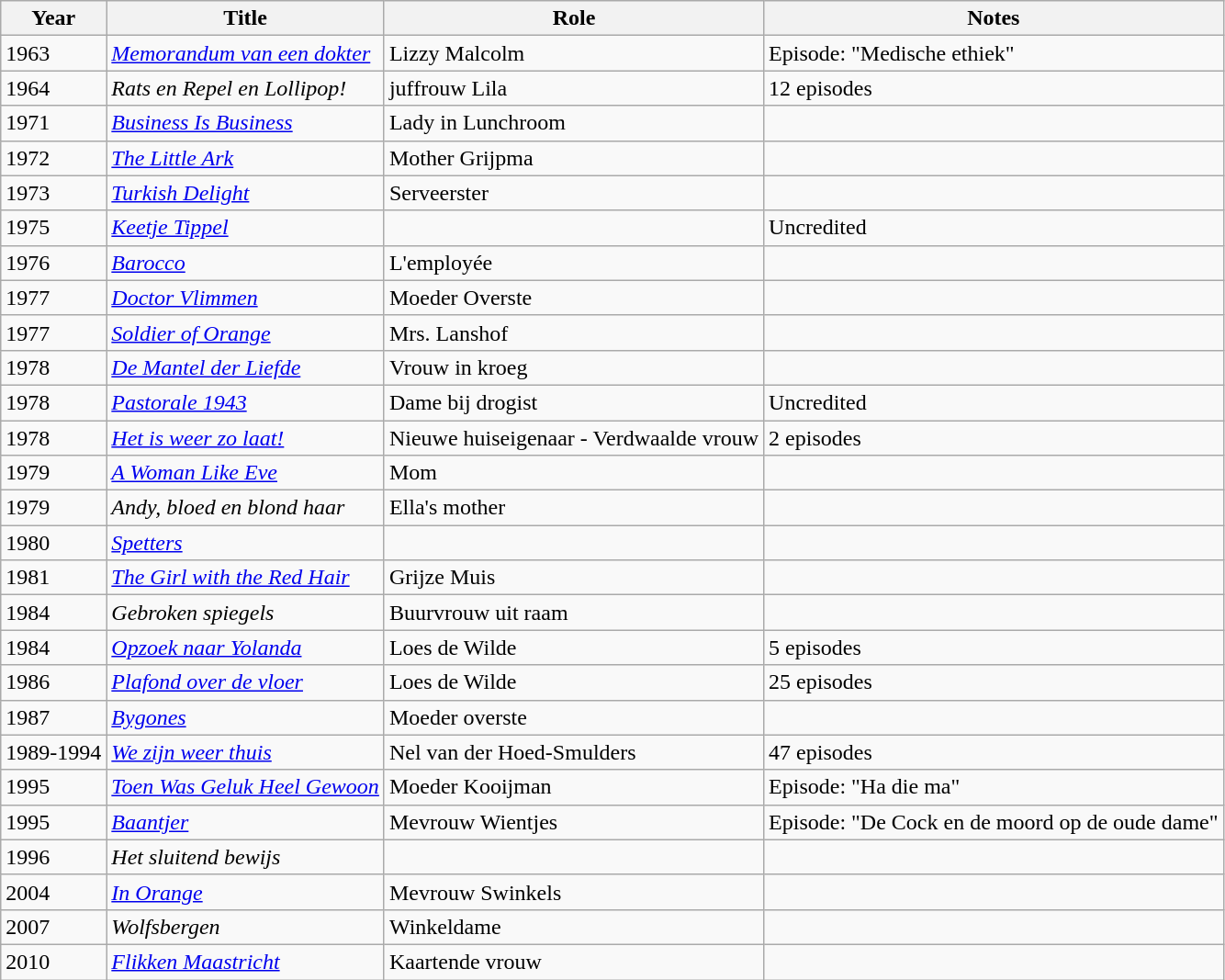<table class="wikitable">
<tr>
<th>Year</th>
<th>Title</th>
<th>Role</th>
<th>Notes</th>
</tr>
<tr>
<td>1963</td>
<td><em><a href='#'>Memorandum van een dokter</a></em></td>
<td>Lizzy Malcolm</td>
<td>Episode: "Medische ethiek"</td>
</tr>
<tr>
<td>1964</td>
<td><em>Rats en Repel en Lollipop!</em></td>
<td>juffrouw Lila</td>
<td>12 episodes</td>
</tr>
<tr>
<td>1971</td>
<td><em><a href='#'>Business Is Business</a></em></td>
<td>Lady in Lunchroom</td>
<td></td>
</tr>
<tr>
<td>1972</td>
<td><em><a href='#'>The Little Ark</a></em></td>
<td>Mother Grijpma</td>
<td></td>
</tr>
<tr>
<td>1973</td>
<td><em><a href='#'>Turkish Delight</a></em></td>
<td>Serveerster</td>
<td></td>
</tr>
<tr>
<td>1975</td>
<td><em><a href='#'>Keetje Tippel</a></em></td>
<td></td>
<td>Uncredited</td>
</tr>
<tr>
<td>1976</td>
<td><em><a href='#'>Barocco</a></em></td>
<td>L'employée</td>
<td></td>
</tr>
<tr>
<td>1977</td>
<td><em><a href='#'>Doctor Vlimmen</a></em></td>
<td>Moeder Overste</td>
<td></td>
</tr>
<tr>
<td>1977</td>
<td><em><a href='#'>Soldier of Orange</a></em></td>
<td>Mrs. Lanshof</td>
<td></td>
</tr>
<tr>
<td>1978</td>
<td><em><a href='#'>De Mantel der Liefde</a></em></td>
<td>Vrouw in kroeg</td>
<td></td>
</tr>
<tr>
<td>1978</td>
<td><em><a href='#'>Pastorale 1943</a></em></td>
<td>Dame bij drogist</td>
<td>Uncredited</td>
</tr>
<tr>
<td>1978</td>
<td><em><a href='#'>Het is weer zo laat!</a></em></td>
<td>Nieuwe huiseigenaar - Verdwaalde vrouw</td>
<td>2 episodes</td>
</tr>
<tr>
<td>1979</td>
<td><em><a href='#'>A Woman Like Eve</a></em></td>
<td>Mom</td>
<td></td>
</tr>
<tr>
<td>1979</td>
<td><em>Andy, bloed en blond haar</em></td>
<td>Ella's mother</td>
<td></td>
</tr>
<tr>
<td>1980</td>
<td><em><a href='#'>Spetters</a></em></td>
<td></td>
<td></td>
</tr>
<tr>
<td>1981</td>
<td><em><a href='#'>The Girl with the Red Hair</a></em></td>
<td>Grijze Muis</td>
<td></td>
</tr>
<tr>
<td>1984</td>
<td><em>Gebroken spiegels</em></td>
<td>Buurvrouw uit raam</td>
<td></td>
</tr>
<tr>
<td>1984</td>
<td><em><a href='#'>Opzoek naar Yolanda</a></em></td>
<td>Loes de Wilde</td>
<td>5 episodes</td>
</tr>
<tr>
<td>1986</td>
<td><em><a href='#'>Plafond over de vloer</a></em></td>
<td>Loes de Wilde</td>
<td>25 episodes</td>
</tr>
<tr>
<td>1987</td>
<td><em><a href='#'>Bygones</a></em></td>
<td>Moeder overste</td>
<td></td>
</tr>
<tr>
<td>1989-1994</td>
<td><em><a href='#'>We zijn weer thuis</a></em></td>
<td>Nel van der Hoed-Smulders</td>
<td>47 episodes</td>
</tr>
<tr>
<td>1995</td>
<td><em><a href='#'>Toen Was Geluk Heel Gewoon</a></em></td>
<td>Moeder Kooijman</td>
<td>Episode: "Ha die ma"</td>
</tr>
<tr>
<td>1995</td>
<td><em><a href='#'>Baantjer</a></em></td>
<td>Mevrouw Wientjes</td>
<td>Episode: "De Cock en de moord op de oude dame"</td>
</tr>
<tr>
<td>1996</td>
<td><em>Het sluitend bewijs</em></td>
<td></td>
<td></td>
</tr>
<tr>
<td>2004</td>
<td><em><a href='#'>In Orange</a></em></td>
<td>Mevrouw Swinkels</td>
<td></td>
</tr>
<tr>
<td>2007</td>
<td><em>Wolfsbergen</em></td>
<td>Winkeldame</td>
<td></td>
</tr>
<tr>
<td>2010</td>
<td><em><a href='#'>Flikken Maastricht</a></em></td>
<td>Kaartende vrouw</td>
<td></td>
</tr>
</table>
